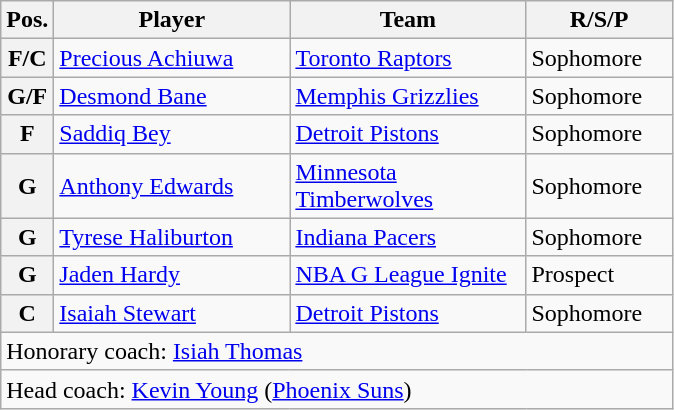<table class="wikitable">
<tr>
<th>Pos.</th>
<th style="width:150px;">Player</th>
<th width=150>Team</th>
<th width=90>R/S/P</th>
</tr>
<tr>
<th>F/C</th>
<td><a href='#'>Precious Achiuwa</a></td>
<td><a href='#'>Toronto Raptors</a></td>
<td>Sophomore</td>
</tr>
<tr>
<th>G/F</th>
<td><a href='#'>Desmond Bane</a></td>
<td><a href='#'>Memphis Grizzlies</a></td>
<td>Sophomore</td>
</tr>
<tr>
<th>F</th>
<td><a href='#'>Saddiq Bey</a></td>
<td><a href='#'>Detroit Pistons</a></td>
<td>Sophomore</td>
</tr>
<tr>
<th>G</th>
<td><a href='#'>Anthony Edwards</a></td>
<td><a href='#'>Minnesota Timberwolves</a></td>
<td>Sophomore</td>
</tr>
<tr>
<th>G</th>
<td><a href='#'>Tyrese Haliburton</a></td>
<td><a href='#'>Indiana Pacers</a></td>
<td>Sophomore</td>
</tr>
<tr>
<th>G</th>
<td><a href='#'>Jaden Hardy</a></td>
<td><a href='#'>NBA G League Ignite</a></td>
<td>Prospect</td>
</tr>
<tr>
<th>C</th>
<td><a href='#'>Isaiah Stewart</a></td>
<td><a href='#'>Detroit Pistons</a></td>
<td>Sophomore</td>
</tr>
<tr>
<td colspan="5">Honorary coach: <a href='#'>Isiah Thomas</a></td>
</tr>
<tr>
<td colspan="5">Head coach: <a href='#'>Kevin Young</a> (<a href='#'>Phoenix Suns</a>)</td>
</tr>
</table>
